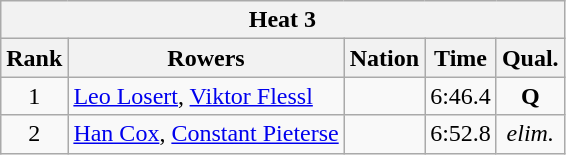<table class="wikitable" style="text-align:center">
<tr>
<th colspan=5 align=center><strong>Heat 3</strong></th>
</tr>
<tr>
<th>Rank</th>
<th>Rowers</th>
<th>Nation</th>
<th>Time</th>
<th>Qual.</th>
</tr>
<tr>
<td>1</td>
<td align=left><a href='#'>Leo Losert</a>, <a href='#'>Viktor Flessl</a></td>
<td align=left></td>
<td>6:46.4</td>
<td><strong>Q</strong></td>
</tr>
<tr>
<td>2</td>
<td align=left><a href='#'>Han Cox</a>, <a href='#'>Constant Pieterse</a></td>
<td align=left></td>
<td>6:52.8</td>
<td><em>elim.</em></td>
</tr>
</table>
